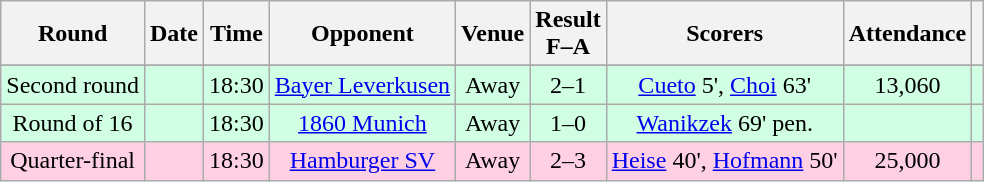<table class="wikitable sortable" style="text-align:center">
<tr>
<th>Round</th>
<th>Date</th>
<th>Time</th>
<th>Opponent</th>
<th>Venue</th>
<th>Result<br>F–A</th>
<th class="unsortable">Scorers</th>
<th>Attendance</th>
<th class="unsortable"></th>
</tr>
<tr bgcolor="#d0ffe3"||First round||>
</tr>
<tr bgcolor="#d0ffe3">
<td>Second round</td>
<td></td>
<td>18:30</td>
<td><a href='#'>Bayer Leverkusen</a></td>
<td>Away</td>
<td>2–1</td>
<td><a href='#'>Cueto</a> 5', <a href='#'>Choi</a> 63'</td>
<td>13,060</td>
<td></td>
</tr>
<tr bgcolor="#d0ffe3">
<td>Round of 16</td>
<td></td>
<td>18:30</td>
<td><a href='#'>1860 Munich</a></td>
<td>Away</td>
<td>1–0</td>
<td><a href='#'>Wanikzek</a> 69' pen.</td>
<td></td>
<td></td>
</tr>
<tr bgcolor="#ffd0e3">
<td>Quarter-final</td>
<td></td>
<td>18:30</td>
<td><a href='#'>Hamburger SV</a></td>
<td>Away</td>
<td>2–3 </td>
<td><a href='#'>Heise</a> 40', <a href='#'>Hofmann</a> 50'</td>
<td>25,000</td>
<td></td>
</tr>
</table>
